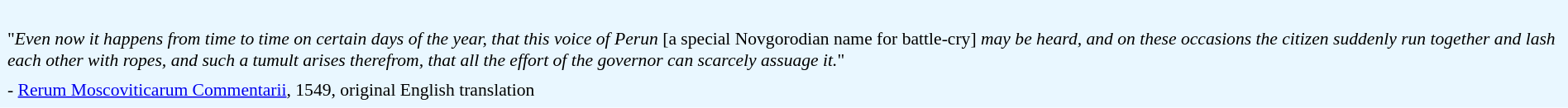<table class="toccolours" style="font-size: 90%; background:#E9F7FF; color:black;" cellspacing="5">
<tr>
<td style="text-align: left;"><br>"<em>Even now it happens from time to time on certain days of the year, that this voice of Perun </em>[a special Novgorodian name for battle-cry]<em> may be heard, and on these occasions the citizen suddenly run together and lash each other with ropes, and such a tumult arises therefrom, that all the effort of the governor can scarcely assuage it.</em>"</td>
</tr>
<tr>
<td style="text-align: left;">- <a href='#'>Rerum Moscoviticarum Commentarii</a>, 1549, original English translation</td>
</tr>
</table>
